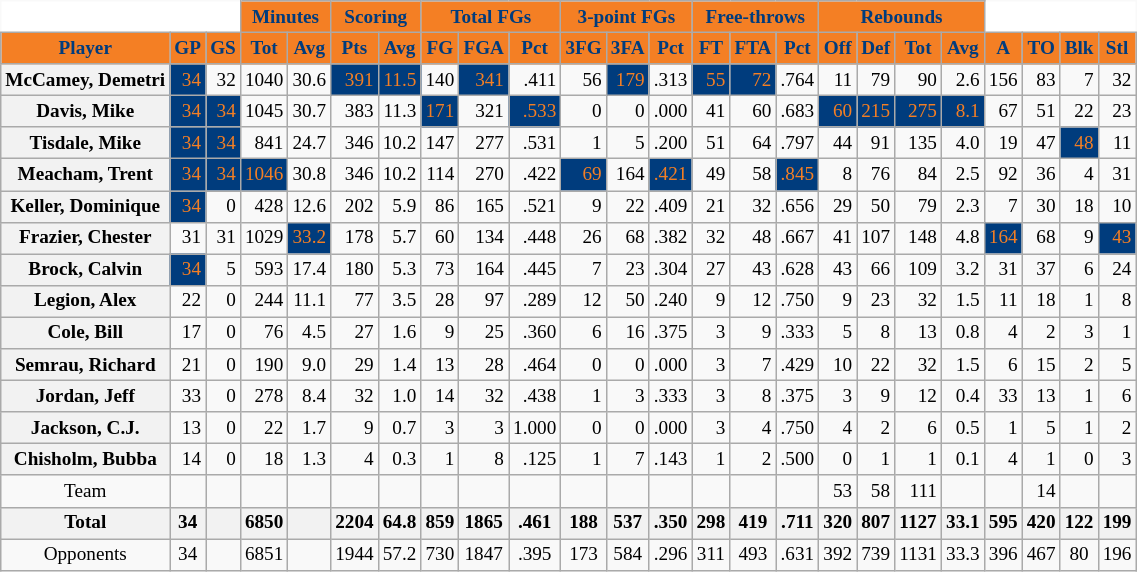<table class="wikitable sortable" border="1" style="font-size: 80%;">
<tr>
<th colspan="3" style="border-top-style:hidden; border-left-style:hidden; background: white;"></th>
<th colspan="2" style="background:#F47F24; color:#003C7D;">Minutes</th>
<th colspan="2" style="background:#F47F24; color:#003C7D;">Scoring</th>
<th colspan="3" style="background:#F47F24; color:#003C7D;">Total FGs</th>
<th colspan="3" style="background:#F47F24; color:#003C7D;">3-point FGs</th>
<th colspan="3" style="background:#F47F24; color:#003C7D;">Free-throws</th>
<th colspan="4" style="background:#F47F24; color:#003C7D;">Rebounds</th>
<th colspan="4" style="border-top-style:hidden; border-right-style:hidden; background: white;"></th>
</tr>
<tr>
<th scope="col" style="background:#F47F24; color:#003C7D;">Player</th>
<th scope="col" style="background:#F47F24; color:#003C7D;">GP</th>
<th scope="col" style="background:#F47F24; color:#003C7D;">GS</th>
<th scope="col" style="background:#F47F24; color:#003C7D;">Tot</th>
<th scope="col" style="background:#F47F24; color:#003C7D;">Avg</th>
<th scope="col" style="background:#F47F24; color:#003C7D;">Pts</th>
<th scope="col" style="background:#F47F24; color:#003C7D;">Avg</th>
<th scope="col" style="background:#F47F24; color:#003C7D;">FG</th>
<th scope="col" style="background:#F47F24; color:#003C7D;">FGA</th>
<th scope="col" style="background:#F47F24; color:#003C7D;">Pct</th>
<th scope="col" style="background:#F47F24; color:#003C7D;">3FG</th>
<th scope="col" style="background:#F47F24; color:#003C7D;">3FA</th>
<th scope="col" style="background:#F47F24; color:#003C7D;">Pct</th>
<th scope="col" style="background:#F47F24; color:#003C7D;">FT</th>
<th scope="col" style="background:#F47F24; color:#003C7D;">FTA</th>
<th scope="col" style="background:#F47F24; color:#003C7D;">Pct</th>
<th scope="col" style="background:#F47F24; color:#003C7D;">Off</th>
<th scope="col" style="background:#F47F24; color:#003C7D;">Def</th>
<th scope="col" style="background:#F47F24; color:#003C7D;">Tot</th>
<th scope="col" style="background:#F47F24; color:#003C7D;">Avg</th>
<th scope="col" style="background:#F47F24; color:#003C7D;">A</th>
<th scope="col" style="background:#F47F24; color:#003C7D;">TO</th>
<th scope="col" style="background:#F47F24; color:#003C7D;">Blk</th>
<th scope="col" style="background:#F47F24; color:#003C7D;">Stl</th>
</tr>
<tr>
<th style=white-space:nowrap>McCamey, Demetri</th>
<td align="right" style="background:#003C7D; color:#F47F24;">34</td>
<td align="right">32</td>
<td align="right">1040</td>
<td align="right">30.6</td>
<td align="right" style="background:#003C7D; color:#F47F24;">391</td>
<td align="right" style="background:#003C7D; color:#F47F24;">11.5</td>
<td align="right">140</td>
<td align="right" style="background:#003C7D; color:#F47F24;">341</td>
<td align="right">.411</td>
<td align="right">56</td>
<td align="right" style="background:#003C7D; color:#F47F24;">179</td>
<td align="right">.313</td>
<td align="right" style="background:#003C7D; color:#F47F24;">55</td>
<td align="right" style="background:#003C7D; color:#F47F24;">72</td>
<td align="right">.764</td>
<td align="right">11</td>
<td align="right">79</td>
<td align="right">90</td>
<td align="right">2.6</td>
<td align="right">156</td>
<td align="right">83</td>
<td align="right">7</td>
<td align="right">32</td>
</tr>
<tr>
<th style=white-space:nowrap>Davis, Mike</th>
<td align="right" style="background:#003C7D; color:#F47F24;">34</td>
<td align="right" style="background:#003C7D; color:#F47F24;">34</td>
<td align="right">1045</td>
<td align="right">30.7</td>
<td align="right">383</td>
<td align="right">11.3</td>
<td align="right" style="background:#003C7D; color:#F47F24;">171</td>
<td align="right">321</td>
<td align="right" style="background:#003C7D; color:#F47F24;">.533</td>
<td align="right">0</td>
<td align="right">0</td>
<td align="right">.000</td>
<td align="right">41</td>
<td align="right">60</td>
<td align="right">.683</td>
<td align="right" style="background:#003C7D; color:#F47F24;">60</td>
<td align="right" style="background:#003C7D; color:#F47F24;">215</td>
<td align="right" style="background:#003C7D; color:#F47F24;">275</td>
<td align="right" style="background:#003C7D; color:#F47F24;">8.1</td>
<td align="right">67</td>
<td align="right">51</td>
<td align="right">22</td>
<td align="right">23</td>
</tr>
<tr>
<th style=white-space:nowrap>Tisdale, Mike</th>
<td align="right" style="background:#003C7D; color:#F47F24;">34</td>
<td align="right" style="background:#003C7D; color:#F47F24;">34</td>
<td align="right">841</td>
<td align="right">24.7</td>
<td align="right">346</td>
<td align="right">10.2</td>
<td align="right">147</td>
<td align="right">277</td>
<td align="right">.531</td>
<td align="right">1</td>
<td align="right">5</td>
<td align="right">.200</td>
<td align="right">51</td>
<td align="right">64</td>
<td align="right">.797</td>
<td align="right">44</td>
<td align="right">91</td>
<td align="right">135</td>
<td align="right">4.0</td>
<td align="right">19</td>
<td align="right">47</td>
<td align="right" style="background:#003C7D; color:#F47F24;">48</td>
<td align="right">11</td>
</tr>
<tr>
<th style=white-space:nowrap>Meacham, Trent</th>
<td align="right" style="background:#003C7D; color:#F47F24;">34</td>
<td align="right" style="background:#003C7D; color:#F47F24;">34</td>
<td align="right" style="background:#003C7D; color:#F47F24;">1046</td>
<td align="right">30.8</td>
<td align="right">346</td>
<td align="right">10.2</td>
<td align="right">114</td>
<td align="right">270</td>
<td align="right">.422</td>
<td align="right" style="background:#003C7D; color:#F47F24;">69</td>
<td align="right">164</td>
<td align="right" style="background:#003C7D; color:#F47F24;">.421</td>
<td align="right">49</td>
<td align="right">58</td>
<td align="right" style="background:#003C7D; color:#F47F24;">.845</td>
<td align="right">8</td>
<td align="right">76</td>
<td align="right">84</td>
<td align="right">2.5</td>
<td align="right">92</td>
<td align="right">36</td>
<td align="right">4</td>
<td align="right">31</td>
</tr>
<tr>
<th style=white-space:nowrap>Keller, Dominique</th>
<td align="right" style="background:#003C7D; color:#F47F24;">34</td>
<td align="right">0</td>
<td align="right">428</td>
<td align="right">12.6</td>
<td align="right">202</td>
<td align="right">5.9</td>
<td align="right">86</td>
<td align="right">165</td>
<td align="right">.521</td>
<td align="right">9</td>
<td align="right">22</td>
<td align="right">.409</td>
<td align="right">21</td>
<td align="right">32</td>
<td align="right">.656</td>
<td align="right">29</td>
<td align="right">50</td>
<td align="right">79</td>
<td align="right">2.3</td>
<td align="right">7</td>
<td align="right">30</td>
<td align="right">18</td>
<td align="right">10</td>
</tr>
<tr>
<th style=white-space:nowrap>Frazier, Chester</th>
<td align="right">31</td>
<td align="right">31</td>
<td align="right">1029</td>
<td align="right" style="background:#003C7D; color:#F47F24;">33.2</td>
<td align="right">178</td>
<td align="right">5.7</td>
<td align="right">60</td>
<td align="right">134</td>
<td align="right">.448</td>
<td align="right">26</td>
<td align="right">68</td>
<td align="right">.382</td>
<td align="right">32</td>
<td align="right">48</td>
<td align="right">.667</td>
<td align="right">41</td>
<td align="right">107</td>
<td align="right">148</td>
<td align="right">4.8</td>
<td align="right" style="background:#003C7D; color:#F47F24;">164</td>
<td align="right">68</td>
<td align="right">9</td>
<td align="right" style="background:#003C7D; color:#F47F24;">43</td>
</tr>
<tr>
<th style=white-space:nowrap>Brock, Calvin</th>
<td align="right" style="background:#003C7D; color:#F47F24;">34</td>
<td align="right">5</td>
<td align="right">593</td>
<td align="right">17.4</td>
<td align="right">180</td>
<td align="right">5.3</td>
<td align="right">73</td>
<td align="right">164</td>
<td align="right">.445</td>
<td align="right">7</td>
<td align="right">23</td>
<td align="right">.304</td>
<td align="right">27</td>
<td align="right">43</td>
<td align="right">.628</td>
<td align="right">43</td>
<td align="right">66</td>
<td align="right">109</td>
<td align="right">3.2</td>
<td align="right">31</td>
<td align="right">37</td>
<td align="right">6</td>
<td align="right">24</td>
</tr>
<tr>
<th style=white-space:nowrap>Legion, Alex</th>
<td align="right">22</td>
<td align="right">0</td>
<td align="right">244</td>
<td align="right">11.1</td>
<td align="right">77</td>
<td align="right">3.5</td>
<td align="right">28</td>
<td align="right">97</td>
<td align="right">.289</td>
<td align="right">12</td>
<td align="right">50</td>
<td align="right">.240</td>
<td align="right">9</td>
<td align="right">12</td>
<td align="right">.750</td>
<td align="right">9</td>
<td align="right">23</td>
<td align="right">32</td>
<td align="right">1.5</td>
<td align="right">11</td>
<td align="right">18</td>
<td align="right">1</td>
<td align="right">8</td>
</tr>
<tr>
<th style=white-space:nowrap>Cole, Bill</th>
<td align="right">17</td>
<td align="right">0</td>
<td align="right">76</td>
<td align="right">4.5</td>
<td align="right">27</td>
<td align="right">1.6</td>
<td align="right">9</td>
<td align="right">25</td>
<td align="right">.360</td>
<td align="right">6</td>
<td align="right">16</td>
<td align="right">.375</td>
<td align="right">3</td>
<td align="right">9</td>
<td align="right">.333</td>
<td align="right">5</td>
<td align="right">8</td>
<td align="right">13</td>
<td align="right">0.8</td>
<td align="right">4</td>
<td align="right">2</td>
<td align="right">3</td>
<td align="right">1</td>
</tr>
<tr>
<th style=white-space:nowrap>Semrau, Richard</th>
<td align="right">21</td>
<td align="right">0</td>
<td align="right">190</td>
<td align="right">9.0</td>
<td align="right">29</td>
<td align="right">1.4</td>
<td align="right">13</td>
<td align="right">28</td>
<td align="right">.464</td>
<td align="right">0</td>
<td align="right">0</td>
<td align="right">.000</td>
<td align="right">3</td>
<td align="right">7</td>
<td align="right">.429</td>
<td align="right">10</td>
<td align="right">22</td>
<td align="right">32</td>
<td align="right">1.5</td>
<td align="right">6</td>
<td align="right">15</td>
<td align="right">2</td>
<td align="right">5</td>
</tr>
<tr>
<th style=white-space:nowrap>Jordan, Jeff</th>
<td align="right">33</td>
<td align="right">0</td>
<td align="right">278</td>
<td align="right">8.4</td>
<td align="right">32</td>
<td align="right">1.0</td>
<td align="right">14</td>
<td align="right">32</td>
<td align="right">.438</td>
<td align="right">1</td>
<td align="right">3</td>
<td align="right">.333</td>
<td align="right">3</td>
<td align="right">8</td>
<td align="right">.375</td>
<td align="right">3</td>
<td align="right">9</td>
<td align="right">12</td>
<td align="right">0.4</td>
<td align="right">33</td>
<td align="right">13</td>
<td align="right">1</td>
<td align="right">6</td>
</tr>
<tr>
<th style=white-space:nowrap>Jackson, C.J.</th>
<td align="right">13</td>
<td align="right">0</td>
<td align="right">22</td>
<td align="right">1.7</td>
<td align="right">9</td>
<td align="right">0.7</td>
<td align="right">3</td>
<td align="right">3</td>
<td align="right">1.000</td>
<td align="right">0</td>
<td align="right">0</td>
<td align="right">.000</td>
<td align="right">3</td>
<td align="right">4</td>
<td align="right">.750</td>
<td align="right">4</td>
<td align="right">2</td>
<td align="right">6</td>
<td align="right">0.5</td>
<td align="right">1</td>
<td align="right">5</td>
<td align="right">1</td>
<td align="right">2</td>
</tr>
<tr>
<th style=white-space:nowrap>Chisholm, Bubba</th>
<td align="right">14</td>
<td align="right">0</td>
<td align="right">18</td>
<td align="right">1.3</td>
<td align="right">4</td>
<td align="right">0.3</td>
<td align="right">1</td>
<td align="right">8</td>
<td align="right">.125</td>
<td align="right">1</td>
<td align="right">7</td>
<td align="right">.143</td>
<td align="right">1</td>
<td align="right">2</td>
<td align="right">.500</td>
<td align="right">0</td>
<td align="right">1</td>
<td align="right">1</td>
<td align="right">0.1</td>
<td align="right">4</td>
<td align="right">1</td>
<td align="right">0</td>
<td align="right">3</td>
</tr>
<tr class="sortbottom">
<td align="center">Team</td>
<td align="right"></td>
<td align="right"></td>
<td align="right"></td>
<td align="right"></td>
<td align="right"></td>
<td align="right"></td>
<td align="right"></td>
<td align="right"></td>
<td align="right"></td>
<td align="right"></td>
<td align="right"></td>
<td align="right"></td>
<td align="right"></td>
<td align="right"></td>
<td align="right"></td>
<td align="right">53</td>
<td align="right">58</td>
<td align="right">111</td>
<td align="right"></td>
<td align="right"></td>
<td align="right">14</td>
<td align="right"></td>
<td align="right"></td>
</tr>
<tr class="sortbottom">
<th>Total</th>
<th align="right">34</th>
<th align="right"></th>
<th align="right">6850</th>
<th align="right"></th>
<th align="right">2204</th>
<th align="right">64.8</th>
<th align="right">859</th>
<th align="right">1865</th>
<th align="right">.461</th>
<th align="right">188</th>
<th align="right">537</th>
<th align="right">.350</th>
<th align="right">298</th>
<th align="right">419</th>
<th align="right">.711</th>
<th align="right">320</th>
<th align="right">807</th>
<th align="right">1127</th>
<th align="right">33.1</th>
<th align="right">595</th>
<th align="right">420</th>
<th align="right">122</th>
<th align="right">199</th>
</tr>
<tr class="sortbottom">
<td align="center">Opponents</td>
<td align="center">34</td>
<td align="center"></td>
<td align="center">6851</td>
<td align="center"></td>
<td align="center">1944</td>
<td align="center">57.2</td>
<td align="center">730</td>
<td align="center">1847</td>
<td align="center">.395</td>
<td align="center">173</td>
<td align="center">584</td>
<td align="center">.296</td>
<td align="center">311</td>
<td align="center">493</td>
<td align="center">.631</td>
<td align="center">392</td>
<td align="center">739</td>
<td align="center">1131</td>
<td align="center">33.3</td>
<td align="center">396</td>
<td align="center">467</td>
<td align="center">80</td>
<td align="center">196</td>
</tr>
</table>
